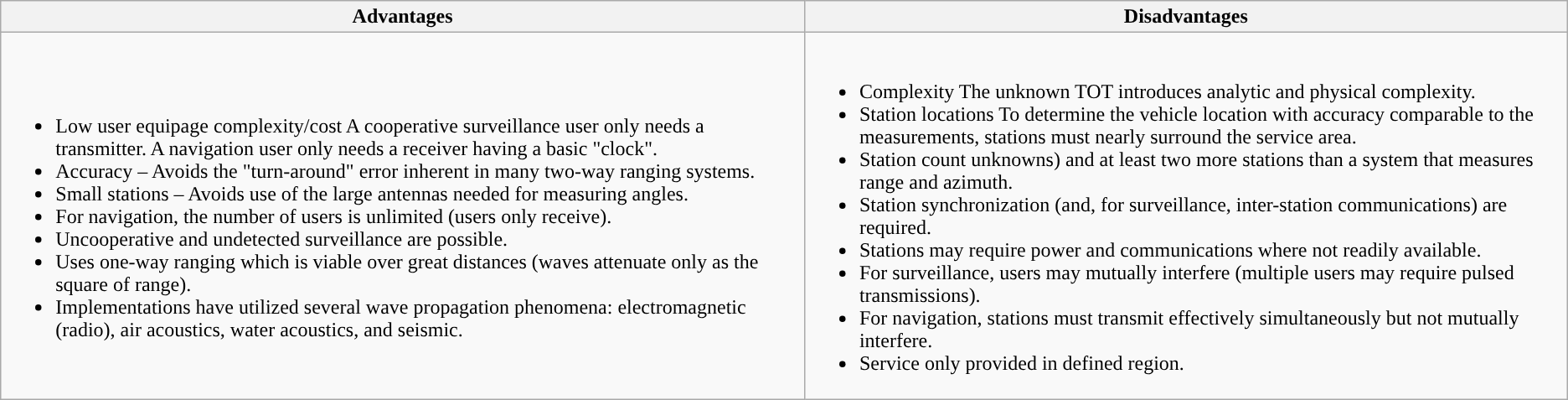<table class="wikitable" style="text-align:left;">
<tr>
<th>Advantages</th>
<th>Disadvantages</th>
</tr>
<tr>
<td><br><ul><li>Low user equipage complexity/cost A cooperative surveillance user only needs a transmitter. A navigation user only needs a receiver having a basic "clock".</li><li>Accuracy – Avoids the "turn-around" error inherent in many two-way ranging systems.</li><li>Small stations – Avoids use of the large antennas needed for measuring angles.</li><li>For navigation, the number of users is unlimited (users only receive).</li><li>Uncooperative and undetected surveillance are possible.</li><li>Uses one-way ranging which is viable over great distances (waves attenuate only as the square of range).</li><li>Implementations have utilized several wave propagation phenomena: electromagnetic (radio), air acoustics, water acoustics, and seismic.</li></ul></td>
<td><br><ul><li>Complexity The unknown TOT introduces analytic and physical complexity.</li><li>Station locations To determine the vehicle location with accuracy comparable to the measurements, stations must nearly surround the service area.</li><li>Station count unknowns) and at least two more stations than a system that measures range and azimuth.</li><li>Station synchronization (and, for surveillance, inter-station communications) are required.</li><li>Stations may require power and communications where not readily available.</li><li>For surveillance, users may mutually interfere (multiple users may require pulsed transmissions).</li><li>For navigation, stations must transmit effectively simultaneously but not mutually interfere.</li><li>Service only provided in defined region.</li></ul></td>
</tr>
</table>
